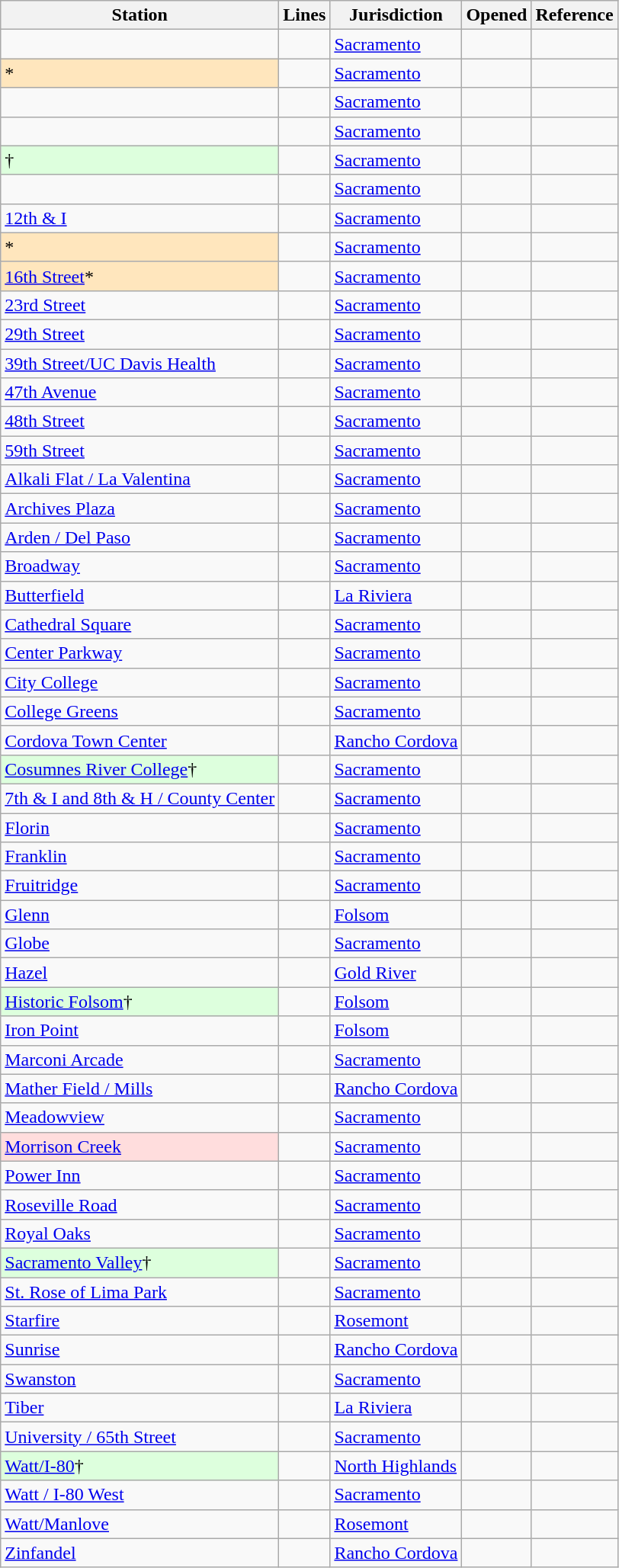<table class="wikitable sortable sticky-header">
<tr>
<th>Station</th>
<th class="unsortable">Lines</th>
<th>Jurisdiction</th>
<th>Opened</th>
<th class="unsortable">Reference</th>
</tr>
<tr>
<td></td>
<td></td>
<td><a href='#'>Sacramento</a></td>
<td></td>
<td align="center"></td>
</tr>
<tr>
<td style="background-color:#FFE6BD">*</td>
<td>  </td>
<td><a href='#'>Sacramento</a></td>
<td></td>
<td align="center"></td>
</tr>
<tr>
<td></td>
<td> </td>
<td><a href='#'>Sacramento</a></td>
<td></td>
<td align="center"></td>
</tr>
<tr>
<td></td>
<td> </td>
<td><a href='#'>Sacramento</a></td>
<td></td>
<td align="center"></td>
</tr>
<tr>
<td style="background-color:#ddffdd">†</td>
<td></td>
<td><a href='#'>Sacramento</a></td>
<td></td>
<td align="center"></td>
</tr>
<tr>
<td></td>
<td>  </td>
<td><a href='#'>Sacramento</a></td>
<td></td>
<td align="center"></td>
</tr>
<tr>
<td><a href='#'>12th & I</a></td>
<td></td>
<td><a href='#'>Sacramento</a></td>
<td></td>
<td align="center"></td>
</tr>
<tr>
<td style="background-color:#FFE6BD">*</td>
<td>  </td>
<td><a href='#'>Sacramento</a></td>
<td></td>
<td align="center"></td>
</tr>
<tr>
<td style="background-color:#FFE6BD"><a href='#'>16th Street</a>*</td>
<td> </td>
<td><a href='#'>Sacramento</a></td>
<td></td>
<td align="center"></td>
</tr>
<tr>
<td><a href='#'>23rd Street</a></td>
<td></td>
<td><a href='#'>Sacramento</a></td>
<td></td>
<td align="center"></td>
</tr>
<tr>
<td><a href='#'>29th Street</a></td>
<td></td>
<td><a href='#'>Sacramento</a></td>
<td></td>
<td align="center"></td>
</tr>
<tr>
<td><a href='#'>39th Street/UC Davis Health</a></td>
<td></td>
<td><a href='#'>Sacramento</a></td>
<td></td>
<td align="center"></td>
</tr>
<tr>
<td><a href='#'>47th Avenue</a></td>
<td></td>
<td><a href='#'>Sacramento</a></td>
<td></td>
<td align="center"></td>
</tr>
<tr>
<td><a href='#'>48th Street</a></td>
<td></td>
<td><a href='#'>Sacramento</a></td>
<td></td>
<td align="center"></td>
</tr>
<tr>
<td><a href='#'>59th Street</a></td>
<td></td>
<td><a href='#'>Sacramento</a></td>
<td></td>
<td align="center"></td>
</tr>
<tr>
<td><a href='#'>Alkali Flat / La Valentina</a></td>
<td></td>
<td><a href='#'>Sacramento</a></td>
<td></td>
<td align="center"></td>
</tr>
<tr>
<td><a href='#'>Archives Plaza</a></td>
<td>  </td>
<td><a href='#'>Sacramento</a></td>
<td></td>
<td align="center"></td>
</tr>
<tr>
<td><a href='#'>Arden / Del Paso</a></td>
<td></td>
<td><a href='#'>Sacramento</a></td>
<td></td>
<td align="center"></td>
</tr>
<tr>
<td><a href='#'>Broadway</a></td>
<td></td>
<td><a href='#'>Sacramento</a></td>
<td></td>
<td align="center"></td>
</tr>
<tr>
<td><a href='#'>Butterfield</a></td>
<td></td>
<td><a href='#'>La Riviera</a></td>
<td></td>
<td align="center"></td>
</tr>
<tr>
<td><a href='#'>Cathedral Square</a></td>
<td></td>
<td><a href='#'>Sacramento</a></td>
<td></td>
<td align="center"></td>
</tr>
<tr>
<td><a href='#'>Center Parkway</a></td>
<td></td>
<td><a href='#'>Sacramento</a></td>
<td></td>
<td align="center"></td>
</tr>
<tr>
<td><a href='#'>City College</a></td>
<td></td>
<td><a href='#'>Sacramento</a></td>
<td></td>
<td align="center"></td>
</tr>
<tr>
<td><a href='#'>College Greens</a></td>
<td></td>
<td><a href='#'>Sacramento</a></td>
<td></td>
<td align="center"></td>
</tr>
<tr>
<td><a href='#'>Cordova Town Center</a></td>
<td></td>
<td><a href='#'>Rancho Cordova</a></td>
<td></td>
<td align="center"></td>
</tr>
<tr>
<td style="background-color:#ddffdd"><a href='#'>Cosumnes River College</a>†</td>
<td></td>
<td><a href='#'>Sacramento</a></td>
<td></td>
<td align="center"></td>
</tr>
<tr>
<td><a href='#'>7th & I and 8th & H / County Center</a></td>
<td> </td>
<td><a href='#'>Sacramento</a></td>
<td></td>
<td align="center"></td>
</tr>
<tr>
<td><a href='#'>Florin</a></td>
<td></td>
<td><a href='#'>Sacramento</a></td>
<td></td>
<td align="center"></td>
</tr>
<tr>
<td><a href='#'>Franklin</a></td>
<td></td>
<td><a href='#'>Sacramento</a></td>
<td></td>
<td align="center"></td>
</tr>
<tr>
<td><a href='#'>Fruitridge</a></td>
<td></td>
<td><a href='#'>Sacramento</a></td>
<td></td>
<td align="center"></td>
</tr>
<tr>
<td><a href='#'>Glenn</a></td>
<td></td>
<td><a href='#'>Folsom</a></td>
<td></td>
<td align="center"></td>
</tr>
<tr>
<td><a href='#'>Globe</a></td>
<td></td>
<td><a href='#'>Sacramento</a></td>
<td></td>
<td align="center"></td>
</tr>
<tr>
<td><a href='#'>Hazel</a></td>
<td></td>
<td><a href='#'>Gold River</a></td>
<td></td>
<td align="center"></td>
</tr>
<tr>
<td style="background-color:#ddffdd"><a href='#'>Historic Folsom</a>†</td>
<td></td>
<td><a href='#'>Folsom</a></td>
<td></td>
<td align="center"></td>
</tr>
<tr>
<td><a href='#'>Iron Point</a></td>
<td></td>
<td><a href='#'>Folsom</a></td>
<td></td>
<td align="center"></td>
</tr>
<tr>
<td><a href='#'>Marconi Arcade</a></td>
<td></td>
<td><a href='#'>Sacramento</a></td>
<td></td>
<td align="center"></td>
</tr>
<tr>
<td><a href='#'>Mather Field / Mills</a></td>
<td></td>
<td><a href='#'>Rancho Cordova</a></td>
<td></td>
<td align="center"></td>
</tr>
<tr>
<td><a href='#'>Meadowview</a></td>
<td></td>
<td><a href='#'>Sacramento</a></td>
<td></td>
<td align="center"></td>
</tr>
<tr>
<td style="background-color:#FDD;"><a href='#'>Morrison Creek</a></td>
<td></td>
<td><a href='#'>Sacramento</a></td>
<td></td>
<td align="center"></td>
</tr>
<tr>
<td><a href='#'>Power Inn</a></td>
<td></td>
<td><a href='#'>Sacramento</a></td>
<td></td>
<td align="center"></td>
</tr>
<tr>
<td><a href='#'>Roseville Road</a></td>
<td></td>
<td><a href='#'>Sacramento</a></td>
<td></td>
<td align="center"></td>
</tr>
<tr>
<td><a href='#'>Royal Oaks</a></td>
<td></td>
<td><a href='#'>Sacramento</a></td>
<td></td>
<td align="center"></td>
</tr>
<tr>
<td style="background-color:#ddffdd"><a href='#'>Sacramento Valley</a>†</td>
<td></td>
<td><a href='#'>Sacramento</a></td>
<td></td>
<td align="center"></td>
</tr>
<tr>
<td><a href='#'>St. Rose of Lima Park</a></td>
<td></td>
<td><a href='#'>Sacramento</a></td>
<td></td>
<td align="center"></td>
</tr>
<tr>
<td><a href='#'>Starfire</a></td>
<td></td>
<td><a href='#'>Rosemont</a></td>
<td></td>
<td align="center"></td>
</tr>
<tr>
<td><a href='#'>Sunrise</a></td>
<td></td>
<td><a href='#'>Rancho Cordova</a></td>
<td></td>
<td align="center"></td>
</tr>
<tr>
<td><a href='#'>Swanston</a></td>
<td></td>
<td><a href='#'>Sacramento</a></td>
<td></td>
<td align="center"></td>
</tr>
<tr>
<td><a href='#'>Tiber</a></td>
<td></td>
<td><a href='#'>La Riviera</a></td>
<td></td>
<td align="center"></td>
</tr>
<tr>
<td><a href='#'>University / 65th Street</a></td>
<td></td>
<td><a href='#'>Sacramento</a></td>
<td></td>
<td align="center"></td>
</tr>
<tr>
<td style="background-color:#ddffdd"><a href='#'>Watt/I-80</a>†</td>
<td></td>
<td><a href='#'>North Highlands</a></td>
<td></td>
<td align="center"></td>
</tr>
<tr>
<td><a href='#'>Watt / I-80 West</a></td>
<td></td>
<td><a href='#'>Sacramento</a></td>
<td></td>
<td align="center"></td>
</tr>
<tr>
<td><a href='#'>Watt/Manlove</a></td>
<td></td>
<td><a href='#'>Rosemont</a></td>
<td></td>
<td align="center"></td>
</tr>
<tr>
<td><a href='#'>Zinfandel</a></td>
<td></td>
<td><a href='#'>Rancho Cordova</a></td>
<td></td>
<td align="center"></td>
</tr>
</table>
